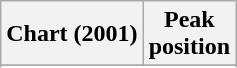<table class="wikitable sortable plainrowheaders" style="text-align:center">
<tr>
<th scope="col">Chart (2001)</th>
<th scope="col">Peak<br>position</th>
</tr>
<tr>
</tr>
<tr>
</tr>
<tr>
</tr>
</table>
